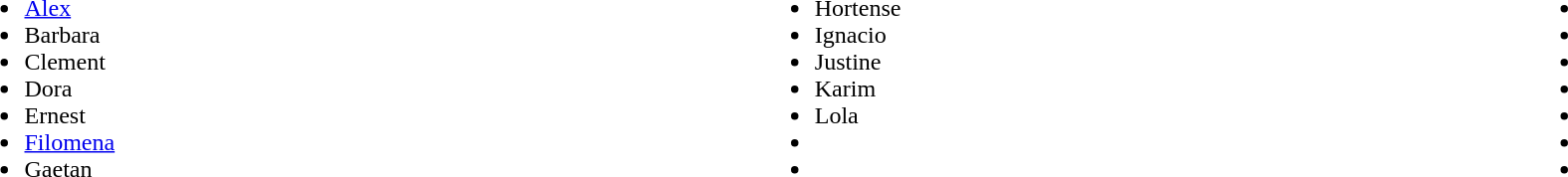<table style="width:100%">
<tr>
<td><br><ul><li><a href='#'>Alex</a></li><li>Barbara</li><li>Clement</li><li>Dora</li><li>Ernest</li><li><a href='#'>Filomena</a></li><li>Gaetan</li></ul></td>
<td><br><ul><li>Hortense</li><li>Ignacio</li><li>Justine</li><li>Karim</li><li>Lola</li><li></li><li></li></ul></td>
<td><br><ul><li></li><li></li><li></li><li></li><li></li><li></li><li></li></ul></td>
</tr>
</table>
